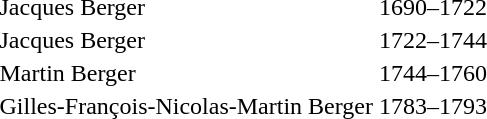<table>
<tr>
<td>Jacques Berger</td>
<td>1690–1722</td>
</tr>
<tr>
<td>Jacques Berger</td>
<td>1722–1744</td>
</tr>
<tr>
<td>Martin Berger</td>
<td>1744–1760</td>
</tr>
<tr>
<td>Gilles-François-Nicolas-Martin Berger</td>
<td>1783–1793</td>
</tr>
</table>
